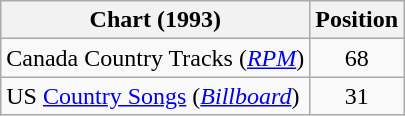<table class="wikitable sortable">
<tr>
<th scope="col">Chart (1993)</th>
<th scope="col">Position</th>
</tr>
<tr>
<td>Canada Country Tracks (<em><a href='#'>RPM</a></em>)</td>
<td align="center">68</td>
</tr>
<tr>
<td>US <a href='#'>Country Songs</a> (<em><a href='#'>Billboard</a></em>)</td>
<td align="center">31</td>
</tr>
</table>
